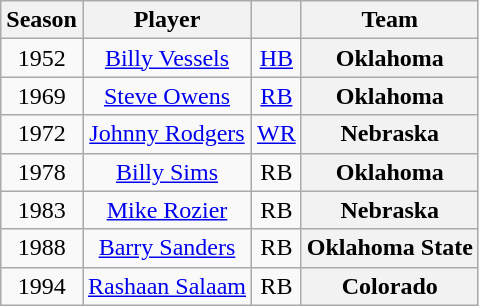<table class="wikitable">
<tr>
<th>Season</th>
<th>Player</th>
<th></th>
<th>Team</th>
</tr>
<tr style="text-align:center;">
<td>1952</td>
<td><a href='#'>Billy Vessels</a></td>
<td><a href='#'>HB</a></td>
<th>Oklahoma</th>
</tr>
<tr style="text-align:center;">
<td>1969</td>
<td><a href='#'>Steve Owens</a></td>
<td><a href='#'>RB</a></td>
<th>Oklahoma</th>
</tr>
<tr style="text-align:center;">
<td>1972</td>
<td><a href='#'>Johnny Rodgers</a></td>
<td><a href='#'>WR</a></td>
<th>Nebraska</th>
</tr>
<tr style="text-align:center;">
<td>1978</td>
<td><a href='#'>Billy Sims</a></td>
<td>RB</td>
<th>Oklahoma</th>
</tr>
<tr style="text-align:center;">
<td>1983</td>
<td><a href='#'>Mike Rozier</a></td>
<td>RB</td>
<th>Nebraska</th>
</tr>
<tr style="text-align:center;">
<td>1988</td>
<td><a href='#'>Barry Sanders</a></td>
<td>RB</td>
<th>Oklahoma State</th>
</tr>
<tr style="text-align:center;">
<td>1994</td>
<td><a href='#'>Rashaan Salaam</a></td>
<td>RB</td>
<th>Colorado</th>
</tr>
</table>
